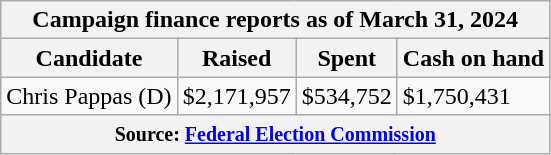<table class="wikitable sortable">
<tr>
<th colspan=4>Campaign finance reports as of March 31, 2024</th>
</tr>
<tr style="text-align:center;">
<th>Candidate</th>
<th>Raised</th>
<th>Spent</th>
<th>Cash on hand</th>
</tr>
<tr>
<td>Chris Pappas (D)</td>
<td>$2,171,957</td>
<td>$534,752</td>
<td>$1,750,431</td>
</tr>
<tr>
<th colspan="4"><small>Source: <a href='#'>Federal Election Commission</a></small></th>
</tr>
</table>
